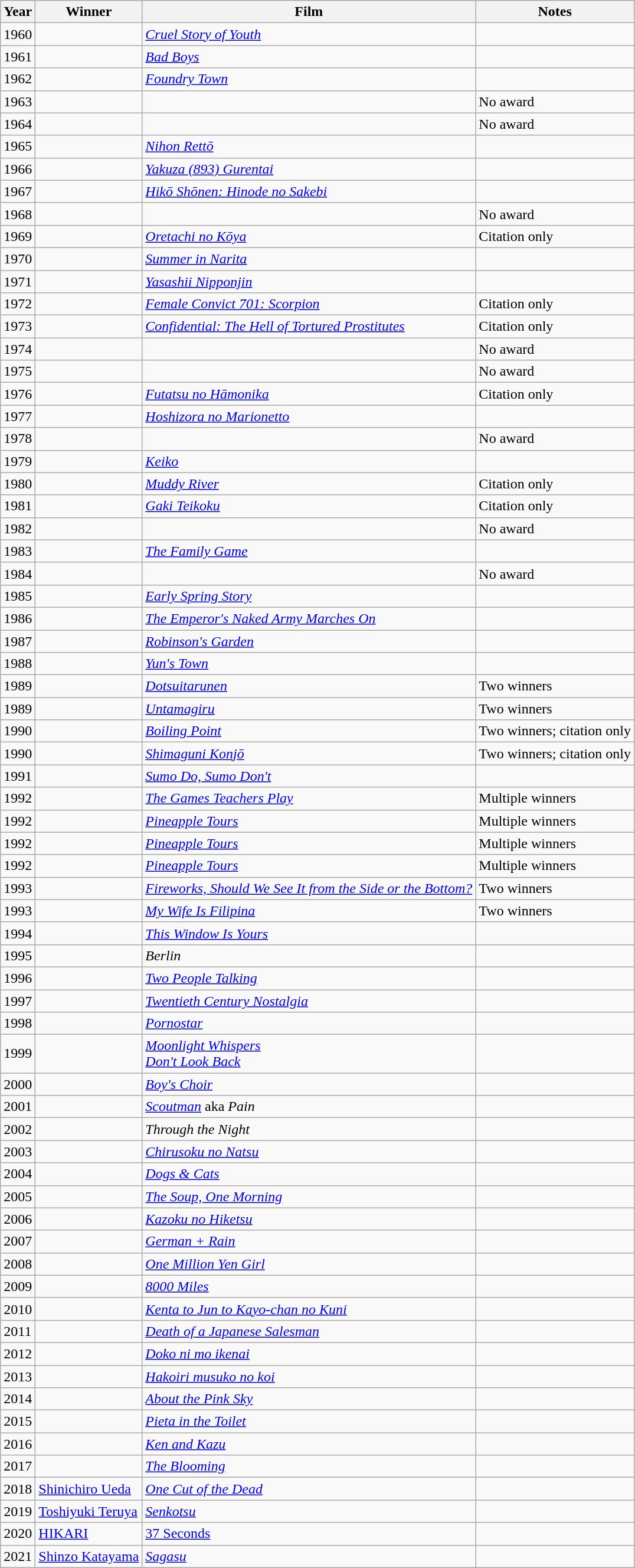<table class="wikitable sortable">
<tr>
<th>Year</th>
<th>Winner</th>
<th>Film</th>
<th scope="col" class="unsortable">Notes</th>
</tr>
<tr>
<td>1960</td>
<td></td>
<td><em><a href='#'>Cruel Story of Youth</a></em></td>
<td></td>
</tr>
<tr>
<td>1961</td>
<td></td>
<td><em><a href='#'>Bad Boys</a></em></td>
<td></td>
</tr>
<tr>
<td>1962</td>
<td></td>
<td><em><a href='#'>Foundry Town</a></em></td>
<td></td>
</tr>
<tr>
<td>1963</td>
<td></td>
<td></td>
<td>No award</td>
</tr>
<tr>
<td>1964</td>
<td></td>
<td></td>
<td>No award</td>
</tr>
<tr>
<td>1965</td>
<td></td>
<td><em><a href='#'>Nihon Rettō</a></em></td>
<td></td>
</tr>
<tr>
<td>1966</td>
<td></td>
<td><em><a href='#'>Yakuza (893) Gurentai</a></em></td>
<td></td>
</tr>
<tr>
<td>1967</td>
<td></td>
<td><em><a href='#'>Hikō Shōnen: Hinode no Sakebi</a></em></td>
<td></td>
</tr>
<tr>
<td>1968</td>
<td></td>
<td></td>
<td>No award</td>
</tr>
<tr>
<td>1969</td>
<td></td>
<td><em><a href='#'>Oretachi no Kōya</a></em></td>
<td>Citation only</td>
</tr>
<tr>
<td>1970</td>
<td></td>
<td><em><a href='#'>Summer in Narita</a></em></td>
<td></td>
</tr>
<tr>
<td>1971</td>
<td></td>
<td><em><a href='#'>Yasashii Nipponjin</a></em></td>
<td></td>
</tr>
<tr>
<td>1972</td>
<td></td>
<td><em><a href='#'>Female Convict 701: Scorpion</a></em></td>
<td>Citation only</td>
</tr>
<tr>
<td>1973</td>
<td></td>
<td><em><a href='#'>Confidential: The Hell of Tortured Prostitutes</a></em></td>
<td>Citation only</td>
</tr>
<tr>
<td>1974</td>
<td></td>
<td></td>
<td>No award</td>
</tr>
<tr>
<td>1975</td>
<td></td>
<td></td>
<td>No award</td>
</tr>
<tr>
<td>1976</td>
<td></td>
<td><em><a href='#'>Futatsu no Hāmonika</a></em></td>
<td>Citation only</td>
</tr>
<tr>
<td>1977</td>
<td></td>
<td><em><a href='#'>Hoshizora no Marionetto</a></em></td>
<td></td>
</tr>
<tr>
<td>1978</td>
<td></td>
<td></td>
<td>No award</td>
</tr>
<tr>
<td>1979</td>
<td></td>
<td><em><a href='#'>Keiko</a></em></td>
<td></td>
</tr>
<tr>
<td>1980</td>
<td></td>
<td><em><a href='#'>Muddy River</a></em></td>
<td>Citation only</td>
</tr>
<tr>
<td>1981</td>
<td></td>
<td><em><a href='#'>Gaki Teikoku</a></em></td>
<td>Citation only</td>
</tr>
<tr>
<td>1982</td>
<td></td>
<td></td>
<td>No award</td>
</tr>
<tr>
<td>1983</td>
<td></td>
<td><em><a href='#'>The Family Game</a></em></td>
<td></td>
</tr>
<tr>
<td>1984</td>
<td></td>
<td></td>
<td>No award</td>
</tr>
<tr>
<td>1985</td>
<td></td>
<td><em><a href='#'>Early Spring Story</a></em></td>
<td></td>
</tr>
<tr>
<td>1986</td>
<td></td>
<td><em><a href='#'>The Emperor's Naked Army Marches On</a></em></td>
<td></td>
</tr>
<tr>
<td>1987</td>
<td></td>
<td><em><a href='#'>Robinson's Garden</a></em></td>
<td></td>
</tr>
<tr>
<td>1988</td>
<td></td>
<td><em><a href='#'>Yun's Town</a></em></td>
<td></td>
</tr>
<tr>
<td>1989</td>
<td></td>
<td><em><a href='#'>Dotsuitarunen</a></em></td>
<td>Two winners</td>
</tr>
<tr>
<td>1989</td>
<td></td>
<td><em><a href='#'>Untamagiru</a></em></td>
<td>Two winners</td>
</tr>
<tr>
<td>1990</td>
<td></td>
<td><em><a href='#'>Boiling Point</a></em></td>
<td>Two winners; citation only</td>
</tr>
<tr>
<td>1990</td>
<td></td>
<td><em><a href='#'>Shimaguni Konjō</a></em></td>
<td>Two winners; citation only</td>
</tr>
<tr>
<td>1991</td>
<td></td>
<td><em><a href='#'>Sumo Do, Sumo Don't</a></em></td>
<td></td>
</tr>
<tr>
<td>1992</td>
<td></td>
<td><em><a href='#'>The Games Teachers Play</a></em></td>
<td>Multiple winners</td>
</tr>
<tr>
<td>1992</td>
<td></td>
<td><em><a href='#'>Pineapple Tours</a></em></td>
<td>Multiple winners</td>
</tr>
<tr>
<td>1992</td>
<td></td>
<td><em><a href='#'>Pineapple Tours</a></em></td>
<td>Multiple winners</td>
</tr>
<tr>
<td>1992</td>
<td></td>
<td><em><a href='#'>Pineapple Tours</a></em></td>
<td>Multiple winners</td>
</tr>
<tr>
<td>1993</td>
<td></td>
<td><em><a href='#'>Fireworks, Should We See It from the Side or the Bottom?</a></em></td>
<td>Two winners</td>
</tr>
<tr>
<td>1993</td>
<td></td>
<td><em><a href='#'>My Wife Is Filipina</a></em></td>
<td>Two winners</td>
</tr>
<tr>
<td>1994</td>
<td></td>
<td><em><a href='#'>This Window Is Yours</a></em></td>
<td></td>
</tr>
<tr>
<td>1995</td>
<td></td>
<td><em>Berlin</em></td>
<td></td>
</tr>
<tr>
<td>1996</td>
<td></td>
<td><em><a href='#'>Two People Talking</a></em></td>
<td></td>
</tr>
<tr>
<td>1997</td>
<td></td>
<td><em><a href='#'>Twentieth Century Nostalgia</a></em></td>
<td></td>
</tr>
<tr>
<td>1998</td>
<td></td>
<td><em><a href='#'>Pornostar</a></em></td>
<td></td>
</tr>
<tr>
<td>1999</td>
<td></td>
<td><em><a href='#'>Moonlight Whispers</a></em><br><em><a href='#'>Don't Look Back</a></em></td>
<td></td>
</tr>
<tr>
<td>2000</td>
<td></td>
<td><em><a href='#'>Boy's Choir</a></em></td>
<td></td>
</tr>
<tr>
<td>2001</td>
<td></td>
<td><em><a href='#'>Scoutman</a></em> aka <em>Pain</em></td>
<td></td>
</tr>
<tr>
<td>2002</td>
<td></td>
<td><em>Through the Night</em></td>
<td></td>
</tr>
<tr>
<td>2003</td>
<td></td>
<td><em><a href='#'>Chirusoku no Natsu</a></em></td>
<td></td>
</tr>
<tr>
<td>2004</td>
<td></td>
<td><em><a href='#'>Dogs & Cats</a></em></td>
<td></td>
</tr>
<tr>
<td>2005</td>
<td></td>
<td><em><a href='#'>The Soup, One Morning</a></em></td>
<td></td>
</tr>
<tr>
<td>2006</td>
<td></td>
<td><em><a href='#'>Kazoku no Hiketsu</a></em></td>
<td></td>
</tr>
<tr>
<td>2007</td>
<td></td>
<td><em><a href='#'>German + Rain</a></em></td>
<td></td>
</tr>
<tr>
<td>2008</td>
<td></td>
<td><em><a href='#'>One Million Yen Girl</a></em></td>
<td></td>
</tr>
<tr>
<td>2009</td>
<td></td>
<td><em><a href='#'>8000 Miles</a></em></td>
<td></td>
</tr>
<tr>
<td>2010</td>
<td></td>
<td><em><a href='#'>Kenta to Jun to Kayo-chan no Kuni</a></em></td>
<td></td>
</tr>
<tr>
<td>2011</td>
<td></td>
<td><em><a href='#'>Death of a Japanese Salesman</a></em></td>
<td></td>
</tr>
<tr>
<td>2012</td>
<td></td>
<td><em><a href='#'>Doko ni mo ikenai</a></em></td>
<td></td>
</tr>
<tr>
<td>2013</td>
<td></td>
<td><em><a href='#'>Hakoiri musuko no koi</a></em></td>
<td></td>
</tr>
<tr>
<td>2014</td>
<td></td>
<td><em><a href='#'>About the Pink Sky</a></em></td>
<td></td>
</tr>
<tr>
<td>2015</td>
<td></td>
<td><em><a href='#'>Pieta in the Toilet</a></em></td>
<td></td>
</tr>
<tr>
<td>2016</td>
<td></td>
<td><em><a href='#'>Ken and Kazu</a></em></td>
<td></td>
</tr>
<tr>
<td>2017</td>
<td></td>
<td><em><a href='#'>The Blooming</a></em></td>
<td></td>
</tr>
<tr>
<td>2018</td>
<td><a href='#'>Shinichiro Ueda</a></td>
<td><em><a href='#'>One Cut of the Dead</a></em></td>
<td></td>
</tr>
<tr>
<td>2019</td>
<td><a href='#'>Toshiyuki Teruya</a></td>
<td><em><a href='#'>Senkotsu</a></em></td>
<td></td>
</tr>
<tr>
<td>2020</td>
<td><a href='#'>HIKARI</a></td>
<td><a href='#'>37 Seconds</a></td>
<td></td>
</tr>
<tr>
<td>2021</td>
<td><a href='#'>Shinzo Katayama</a></td>
<td><em><a href='#'>Sagasu</a></em></td>
<td></td>
</tr>
</table>
